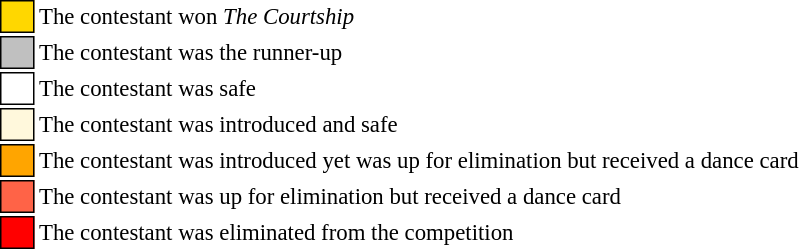<table class="toccolours" style="font-size: 95%; white-space: nowrap; float:left">
<tr>
<td style="background: gold; border:1px solid black">     </td>
<td>The contestant won <em>The Courtship</em></td>
</tr>
<tr>
<td style="background: silver; border:1px solid black">     </td>
<td>The contestant was the runner-up</td>
</tr>
<tr>
<td style="background:white; border:1px solid black">     </td>
<td>The contestant was safe</td>
</tr>
<tr>
<td style="background:cornsilk; border:1px solid black">     </td>
<td>The contestant was introduced and safe</td>
</tr>
<tr>
<td style="background:orange; border:1px solid black">     </td>
<td>The contestant was introduced yet was up for elimination but received a dance card</td>
</tr>
<tr>
<td style="background:tomato; border:1px solid black">     </td>
<td>The contestant was up for elimination but received a dance card</td>
</tr>
<tr>
<td style="background:red; border:1px solid black">     </td>
<td>The contestant was eliminated from the competition</td>
</tr>
</table>
